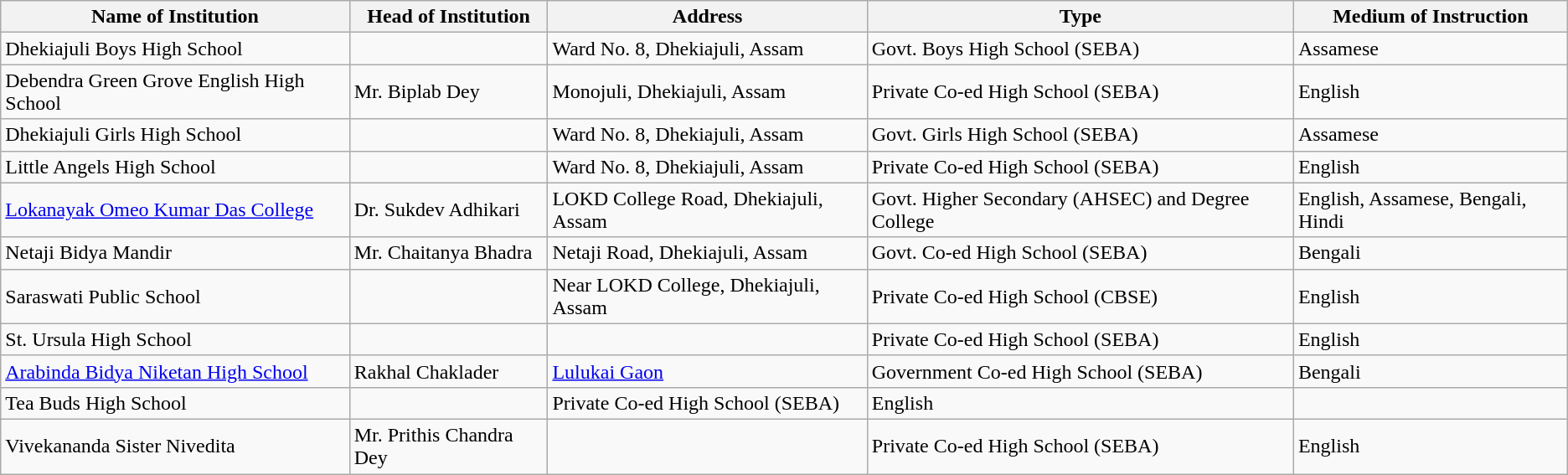<table class="wikitable">
<tr>
<th>Name of Institution</th>
<th>Head of Institution</th>
<th>Address</th>
<th>Type</th>
<th>Medium of Instruction</th>
</tr>
<tr>
<td>Dhekiajuli Boys High School</td>
<td></td>
<td>Ward No. 8, Dhekiajuli, Assam</td>
<td>Govt. Boys High School (SEBA)</td>
<td>Assamese</td>
</tr>
<tr>
<td>Debendra Green Grove English High School</td>
<td>Mr. Biplab Dey</td>
<td>Monojuli, Dhekiajuli, Assam</td>
<td>Private Co-ed High School (SEBA)</td>
<td>English</td>
</tr>
<tr>
<td>Dhekiajuli Girls High School</td>
<td></td>
<td>Ward No. 8, Dhekiajuli, Assam</td>
<td>Govt. Girls High School (SEBA)</td>
<td>Assamese</td>
</tr>
<tr>
<td>Little Angels High School</td>
<td></td>
<td>Ward No. 8, Dhekiajuli, Assam</td>
<td>Private Co-ed High School (SEBA)</td>
<td>English</td>
</tr>
<tr>
<td><a href='#'>Lokanayak Omeo Kumar Das College</a></td>
<td>Dr. Sukdev Adhikari</td>
<td>LOKD College Road, Dhekiajuli, Assam</td>
<td>Govt. Higher Secondary (AHSEC) and Degree College</td>
<td>English, Assamese, Bengali, Hindi</td>
</tr>
<tr>
<td>Netaji Bidya Mandir</td>
<td>Mr. Chaitanya Bhadra</td>
<td>Netaji Road, Dhekiajuli, Assam</td>
<td>Govt. Co-ed High School (SEBA)</td>
<td>Bengali</td>
</tr>
<tr>
<td>Saraswati Public School</td>
<td></td>
<td>Near LOKD College, Dhekiajuli, Assam</td>
<td>Private Co-ed High School (CBSE)</td>
<td>English</td>
</tr>
<tr>
<td>St. Ursula High School</td>
<td></td>
<td></td>
<td>Private Co-ed High School (SEBA)</td>
<td>English</td>
</tr>
<tr>
<td><a href='#'>Arabinda Bidya Niketan High School</a></td>
<td>Rakhal Chaklader</td>
<td><a href='#'>Lulukai Gaon</a></td>
<td>Government Co-ed High School (SEBA)</td>
<td>Bengali</td>
</tr>
<tr>
<td>Tea Buds High School</td>
<td></td>
<td>Private Co-ed High School (SEBA)</td>
<td>English</td>
</tr>
<tr>
<td>Vivekananda Sister Nivedita</td>
<td>Mr. Prithis Chandra Dey</td>
<td></td>
<td>Private Co-ed High School (SEBA)</td>
<td>English</td>
</tr>
</table>
